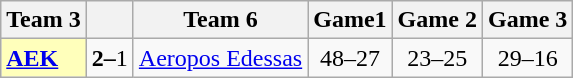<table class="wikitable">
<tr>
<th>Team 3</th>
<th></th>
<th>Team 6</th>
<th>Game1</th>
<th>Game 2</th>
<th>Game 3</th>
</tr>
<tr>
<td bgcolor="#FFFFBB"><strong><a href='#'>AEK</a></strong></td>
<td style="text-align: center"><strong>2–</strong>1</td>
<td><a href='#'>Aeropos Edessas</a></td>
<td style="text-align: center">48–27</td>
<td style="text-align: center">23–25</td>
<td style="text-align: center">29–16</td>
</tr>
</table>
